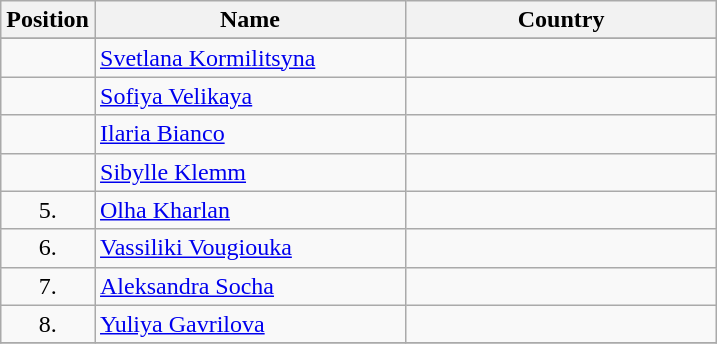<table class="wikitable">
<tr>
<th width="20">Position</th>
<th width="200">Name</th>
<th width="200">Country</th>
</tr>
<tr>
</tr>
<tr>
<td align="center"></td>
<td><a href='#'>Svetlana Kormilitsyna</a></td>
<td></td>
</tr>
<tr>
<td align="center"></td>
<td><a href='#'>Sofiya Velikaya</a></td>
<td></td>
</tr>
<tr>
<td align="center"></td>
<td><a href='#'>Ilaria Bianco</a></td>
<td></td>
</tr>
<tr>
<td align="center"></td>
<td><a href='#'>Sibylle Klemm</a></td>
<td></td>
</tr>
<tr>
<td align="center">5.</td>
<td><a href='#'>Olha Kharlan</a></td>
<td></td>
</tr>
<tr>
<td align="center">6.</td>
<td><a href='#'>Vassiliki Vougiouka</a></td>
<td></td>
</tr>
<tr>
<td align="center">7.</td>
<td><a href='#'>Aleksandra Socha</a></td>
<td></td>
</tr>
<tr>
<td align="center">8.</td>
<td><a href='#'>Yuliya Gavrilova</a></td>
<td></td>
</tr>
<tr>
</tr>
</table>
